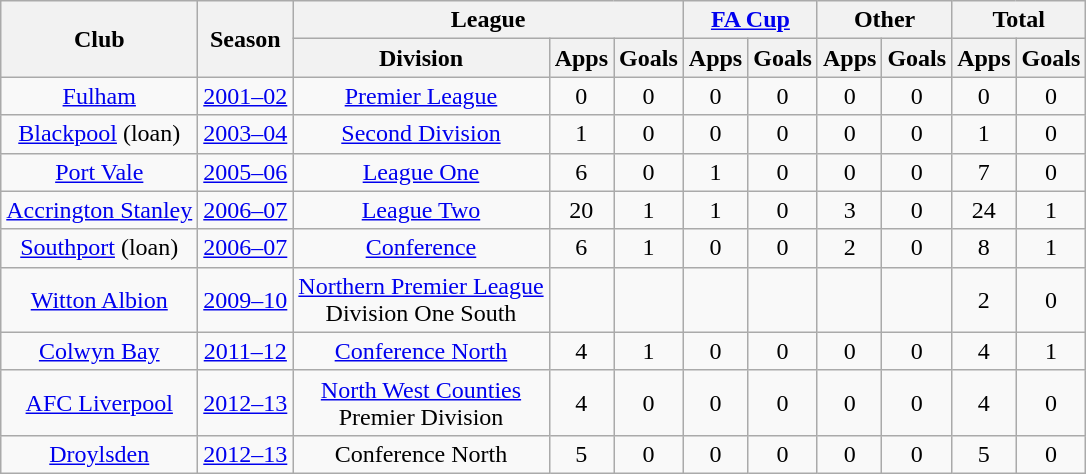<table class="wikitable" style="text-align:center">
<tr>
<th rowspan="2">Club</th>
<th rowspan="2">Season</th>
<th colspan="3">League</th>
<th colspan="2"><a href='#'>FA Cup</a></th>
<th colspan="2">Other</th>
<th colspan="2">Total</th>
</tr>
<tr>
<th>Division</th>
<th>Apps</th>
<th>Goals</th>
<th>Apps</th>
<th>Goals</th>
<th>Apps</th>
<th>Goals</th>
<th>Apps</th>
<th>Goals</th>
</tr>
<tr>
<td><a href='#'>Fulham</a></td>
<td><a href='#'>2001–02</a></td>
<td><a href='#'>Premier League</a></td>
<td>0</td>
<td>0</td>
<td>0</td>
<td>0</td>
<td>0</td>
<td>0</td>
<td>0</td>
<td>0</td>
</tr>
<tr>
<td><a href='#'>Blackpool</a> (loan)</td>
<td><a href='#'>2003–04</a></td>
<td><a href='#'>Second Division</a></td>
<td>1</td>
<td>0</td>
<td>0</td>
<td>0</td>
<td>0</td>
<td>0</td>
<td>1</td>
<td>0</td>
</tr>
<tr>
<td><a href='#'>Port Vale</a></td>
<td><a href='#'>2005–06</a></td>
<td><a href='#'>League One</a></td>
<td>6</td>
<td>0</td>
<td>1</td>
<td>0</td>
<td>0</td>
<td>0</td>
<td>7</td>
<td>0</td>
</tr>
<tr>
<td><a href='#'>Accrington Stanley</a></td>
<td><a href='#'>2006–07</a></td>
<td><a href='#'>League Two</a></td>
<td>20</td>
<td>1</td>
<td>1</td>
<td>0</td>
<td>3</td>
<td>0</td>
<td>24</td>
<td>1</td>
</tr>
<tr>
<td><a href='#'>Southport</a> (loan)</td>
<td><a href='#'>2006–07</a></td>
<td><a href='#'>Conference</a></td>
<td>6</td>
<td>1</td>
<td>0</td>
<td>0</td>
<td>2</td>
<td>0</td>
<td>8</td>
<td>1</td>
</tr>
<tr>
<td><a href='#'>Witton Albion</a></td>
<td><a href='#'>2009–10</a></td>
<td><a href='#'>Northern Premier League</a><br>Division One South</td>
<td></td>
<td></td>
<td></td>
<td></td>
<td></td>
<td></td>
<td>2</td>
<td>0</td>
</tr>
<tr>
<td><a href='#'>Colwyn Bay</a></td>
<td><a href='#'>2011–12</a></td>
<td><a href='#'>Conference North</a></td>
<td>4</td>
<td>1</td>
<td>0</td>
<td>0</td>
<td>0</td>
<td>0</td>
<td>4</td>
<td>1</td>
</tr>
<tr>
<td><a href='#'>AFC Liverpool</a></td>
<td><a href='#'>2012–13</a></td>
<td><a href='#'>North West Counties</a><br>Premier Division</td>
<td>4</td>
<td>0</td>
<td>0</td>
<td>0</td>
<td>0</td>
<td>0</td>
<td>4</td>
<td>0</td>
</tr>
<tr>
<td><a href='#'>Droylsden</a></td>
<td><a href='#'>2012–13</a></td>
<td>Conference North</td>
<td>5</td>
<td>0</td>
<td>0</td>
<td>0</td>
<td>0</td>
<td>0</td>
<td>5</td>
<td>0</td>
</tr>
</table>
